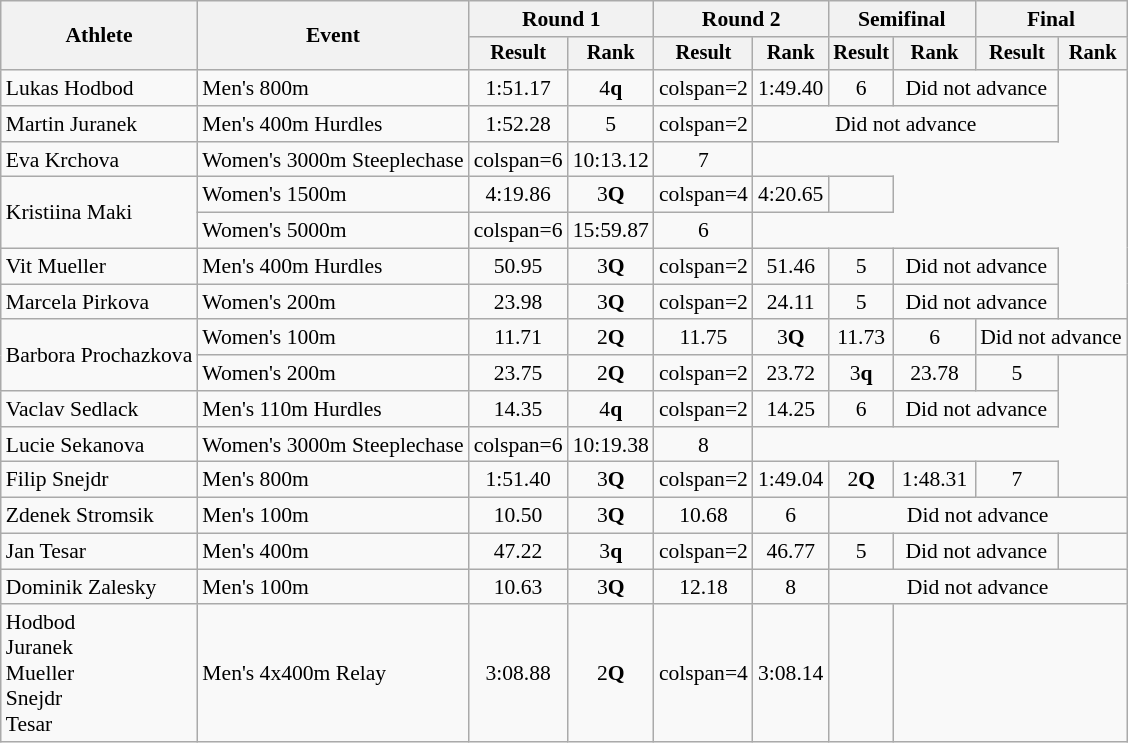<table class="wikitable" style="font-size:90%">
<tr>
<th rowspan="2">Athlete</th>
<th rowspan="2">Event</th>
<th colspan="2">Round 1</th>
<th colspan="2">Round 2</th>
<th colspan="2">Semifinal</th>
<th colspan="2">Final</th>
</tr>
<tr style="font-size:95%">
<th>Result</th>
<th>Rank</th>
<th>Result</th>
<th>Rank</th>
<th>Result</th>
<th>Rank</th>
<th>Result</th>
<th>Rank</th>
</tr>
<tr align=center>
<td align=left>Lukas Hodbod</td>
<td align=left>Men's 800m</td>
<td>1:51.17</td>
<td>4<strong>q</strong></td>
<td>colspan=2 </td>
<td>1:49.40</td>
<td>6</td>
<td colspan=2>Did not advance</td>
</tr>
<tr align=center>
<td align=left>Martin Juranek</td>
<td align=left>Men's 400m Hurdles</td>
<td>1:52.28</td>
<td>5</td>
<td>colspan=2 </td>
<td colspan=4>Did not advance</td>
</tr>
<tr align=center>
<td align=left>Eva Krchova</td>
<td align=left>Women's 3000m Steeplechase</td>
<td>colspan=6 </td>
<td>10:13.12</td>
<td>7</td>
</tr>
<tr align=center>
<td align=left rowspan=2>Kristiina Maki</td>
<td align=left>Women's 1500m</td>
<td>4:19.86</td>
<td>3<strong>Q</strong></td>
<td>colspan=4 </td>
<td>4:20.65</td>
<td></td>
</tr>
<tr align=center>
<td align=left>Women's 5000m</td>
<td>colspan=6 </td>
<td>15:59.87</td>
<td>6</td>
</tr>
<tr align=center>
<td align=left>Vit Mueller</td>
<td align=left>Men's 400m Hurdles</td>
<td>50.95</td>
<td>3<strong>Q</strong></td>
<td>colspan=2 </td>
<td>51.46</td>
<td>5</td>
<td colspan=2>Did not advance</td>
</tr>
<tr align=center>
<td align=left>Marcela Pirkova</td>
<td align=left>Women's 200m</td>
<td>23.98</td>
<td>3<strong>Q</strong></td>
<td>colspan=2 </td>
<td>24.11</td>
<td>5</td>
<td colspan=2>Did not advance</td>
</tr>
<tr align=center>
<td align=left rowspan=2>Barbora Prochazkova</td>
<td align=left>Women's 100m</td>
<td>11.71</td>
<td>2<strong>Q</strong></td>
<td>11.75</td>
<td>3<strong>Q</strong></td>
<td>11.73</td>
<td>6</td>
<td colspan=2>Did not advance</td>
</tr>
<tr align=center>
<td align=left>Women's 200m</td>
<td>23.75</td>
<td>2<strong>Q</strong></td>
<td>colspan=2 </td>
<td>23.72</td>
<td>3<strong>q</strong></td>
<td>23.78</td>
<td>5</td>
</tr>
<tr align=center>
<td align=left>Vaclav Sedlack</td>
<td align=left>Men's 110m Hurdles</td>
<td>14.35</td>
<td>4<strong>q</strong></td>
<td>colspan=2 </td>
<td>14.25</td>
<td>6</td>
<td colspan=2>Did not advance</td>
</tr>
<tr align=center>
<td align=left>Lucie Sekanova</td>
<td align=left>Women's 3000m Steeplechase</td>
<td>colspan=6 </td>
<td>10:19.38</td>
<td>8</td>
</tr>
<tr align=center>
<td align=left>Filip Snejdr</td>
<td align=left>Men's 800m</td>
<td>1:51.40</td>
<td>3<strong>Q</strong></td>
<td>colspan=2 </td>
<td>1:49.04</td>
<td>2<strong>Q</strong></td>
<td>1:48.31</td>
<td>7</td>
</tr>
<tr align=center>
<td align=left>Zdenek Stromsik</td>
<td align=left>Men's 100m</td>
<td>10.50</td>
<td>3<strong>Q</strong></td>
<td>10.68</td>
<td>6</td>
<td colspan=4>Did not advance</td>
</tr>
<tr align=center>
<td align=left>Jan Tesar</td>
<td align=left>Men's 400m</td>
<td>47.22</td>
<td>3<strong>q</strong></td>
<td>colspan=2 </td>
<td>46.77</td>
<td>5</td>
<td colspan=2>Did not advance</td>
</tr>
<tr align=center>
<td align=left>Dominik Zalesky</td>
<td align=left>Men's 100m</td>
<td>10.63</td>
<td>3<strong>Q</strong></td>
<td>12.18</td>
<td>8</td>
<td colspan=4>Did not advance</td>
</tr>
<tr align=center>
<td align=left>Hodbod<br>Juranek<br>Mueller<br>Snejdr<br>Tesar</td>
<td align=left>Men's 4x400m Relay</td>
<td>3:08.88</td>
<td>2<strong>Q</strong></td>
<td>colspan=4 </td>
<td>3:08.14</td>
<td></td>
</tr>
</table>
